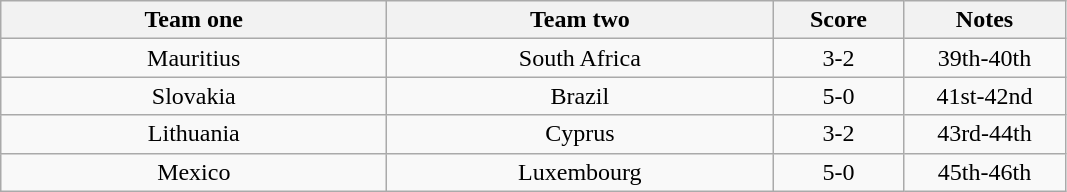<table class="wikitable" style="text-align: center">
<tr>
<th width=250>Team one</th>
<th width=250>Team two</th>
<th width=80>Score</th>
<th width=100>Notes</th>
</tr>
<tr>
<td> Mauritius</td>
<td> South Africa</td>
<td>3-2</td>
<td>39th-40th</td>
</tr>
<tr>
<td> Slovakia</td>
<td> Brazil</td>
<td>5-0</td>
<td>41st-42nd</td>
</tr>
<tr>
<td> Lithuania</td>
<td> Cyprus</td>
<td>3-2</td>
<td>43rd-44th</td>
</tr>
<tr>
<td> Mexico</td>
<td> Luxembourg</td>
<td>5-0</td>
<td>45th-46th</td>
</tr>
</table>
